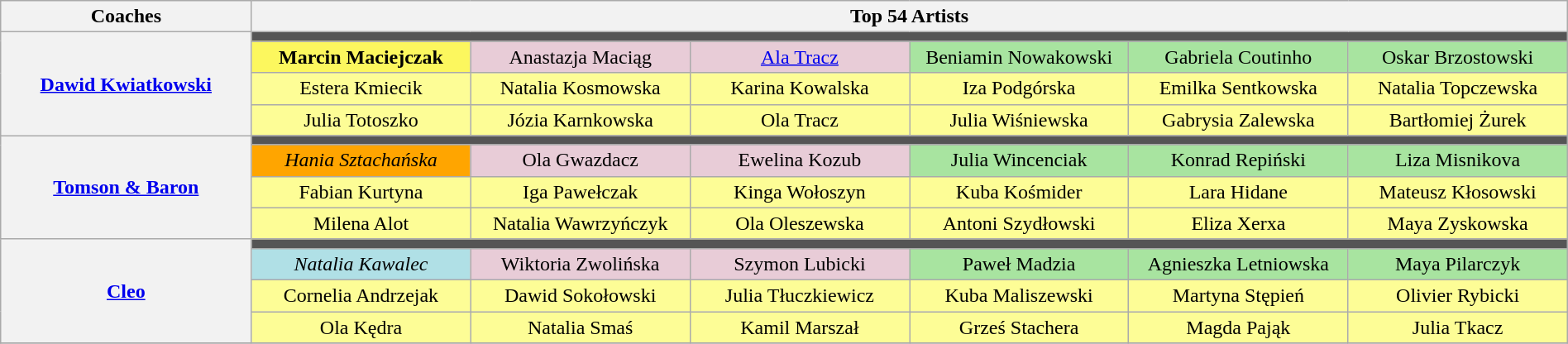<table class="wikitable" style="text-align:center; width:100%;">
<tr>
<th scope="col" width="16%">Coaches</th>
<th scope="col" width="84%" colspan="10">Top 54 Artists</th>
</tr>
<tr>
<th rowspan="4"><a href='#'>Dawid Kwiatkowski</a></th>
<td colspan="6" style="background:#555555"></td>
</tr>
<tr>
<td style="background:#FCF75E"><strong>Marcin Maciejczak</strong></td>
<td style="background:#E8CCD7">Anastazja Maciąg</td>
<td style="background:#E8CCD7"><a href='#'>Ala Tracz</a></td>
<td style="background:#A8E4A0">Beniamin Nowakowski</td>
<td style="background:#A8E4A0" width="14%">Gabriela Coutinho</td>
<td style="background:#A8E4A0" width="14%">Oskar Brzostowski</td>
</tr>
<tr>
<td style="background:#FDFD96" width="14%">Estera Kmiecik</td>
<td style="background:#FDFD96" width="14%">Natalia Kosmowska</td>
<td style="background:#FDFD96">Karina Kowalska</td>
<td style="background:#FDFD96">Iza Podgórska</td>
<td style="background:#FDFD96">Emilka Sentkowska</td>
<td style="background:#FDFD96">Natalia Topczewska</td>
</tr>
<tr>
<td style="background:#FDFD96">Julia Totoszko</td>
<td style="background:#FDFD96" width="14%">Józia Karnkowska</td>
<td style="background:#FDFD96">Ola Tracz</td>
<td style="background:#FDFD96">Julia Wiśniewska</td>
<td style="background:#FDFD96">Gabrysia Zalewska</td>
<td style="background:#FDFD96">Bartłomiej Żurek</td>
</tr>
<tr>
<th rowspan="4"><a href='#'>Tomson & Baron</a></th>
<td colspan="6" style="background:#555555"></td>
</tr>
<tr>
<td style="background:orange"><em>Hania Sztachańska</em></td>
<td style="background:#E8CCD7">Ola Gwazdacz</td>
<td style="background:#E8CCD7">Ewelina Kozub</td>
<td style="background:#A8E4A0" width="14%">Julia Wincenciak</td>
<td style="background:#A8E4A0" width="14%">Konrad Repiński</td>
<td style="background:#A8E4A0">Liza Misnikova</td>
</tr>
<tr>
<td style="background:#FDFD96" width="14%">Fabian Kurtyna</td>
<td style="background:#FDFD96" width="14%">Iga Pawełczak</td>
<td style="background:#FDFD96" width="14%">Kinga Wołoszyn</td>
<td style="background:#FDFD96">Kuba Kośmider</td>
<td style="background:#FDFD96">Lara Hidane</td>
<td style="background:#FDFD96">Mateusz Kłosowski</td>
</tr>
<tr>
<td style="background:#FDFD96">Milena Alot</td>
<td style="background:#FDFD96">Natalia Wawrzyńczyk</td>
<td style="background:#FDFD96">Ola Oleszewska</td>
<td style="background:#FDFD96">Antoni Szydłowski</td>
<td style="background:#FDFD96">Eliza Xerxa</td>
<td style="background:#FDFD96">Maya Zyskowska</td>
</tr>
<tr>
<th rowspan="4"><a href='#'>Cleo</a></th>
<td colspan="6" style="background:#555555"></td>
</tr>
<tr>
<td style="background:#B0E0E6"><em>Natalia Kawalec</em></td>
<td style="background:#E8CCD7">Wiktoria Zwolińska</td>
<td style="background:#E8CCD7">Szymon Lubicki</td>
<td style="background:#A8E4A0">Paweł Madzia</td>
<td style="background:#A8E4A0">Agnieszka Letniowska</td>
<td style="background:#A8E4A0">Maya Pilarczyk</td>
</tr>
<tr>
<td style="background:#FDFD96" width="14%">Cornelia Andrzejak</td>
<td style="background:#FDFD96" width="14%">Dawid Sokołowski</td>
<td style="background:#FDFD96" width="14%">Julia Tłuczkiewicz</td>
<td style="background:#FDFD96" width="14%">Kuba Maliszewski</td>
<td style="background:#FDFD96" width="14%">Martyna Stępień</td>
<td style="background:#FDFD96">Olivier Rybicki</td>
</tr>
<tr>
<td style="background:#FDFD96">Ola Kędra</td>
<td style="background:#FDFD96">Natalia Smaś</td>
<td style="background:#FDFD96">Kamil Marszał</td>
<td style="background:#FDFD96">Grześ Stachera</td>
<td style="background:#FDFD96">Magda Pająk</td>
<td style="background:#FDFD96">Julia Tkacz</td>
</tr>
<tr>
</tr>
</table>
